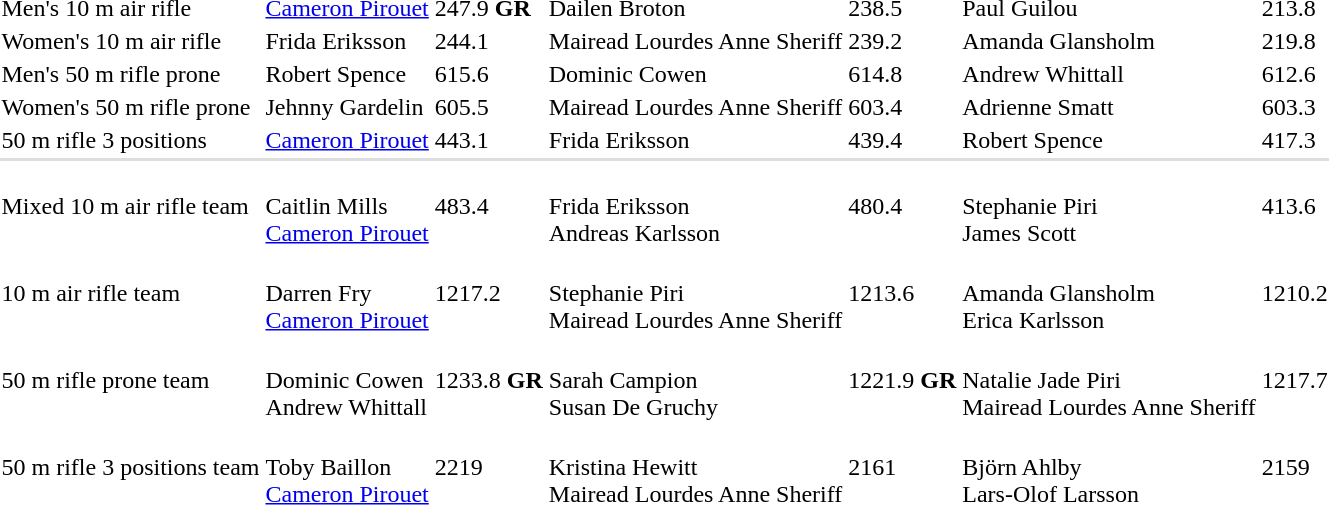<table>
<tr>
<td>Men's 10 m air rifle</td>
<td><a href='#'>Cameron Pirouet</a><br></td>
<td>247.9 <strong>GR</strong></td>
<td>Dailen Broton<br></td>
<td>238.5</td>
<td>Paul Guilou<br></td>
<td>213.8</td>
</tr>
<tr>
<td>Women's 10 m air rifle</td>
<td>Frida Eriksson<br></td>
<td>244.1</td>
<td>Mairead Lourdes Anne Sheriff<br></td>
<td>239.2</td>
<td>Amanda Glansholm<br></td>
<td>219.8</td>
</tr>
<tr>
<td>Men's 50 m rifle prone</td>
<td>Robert Spence<br></td>
<td>615.6</td>
<td>Dominic Cowen<br></td>
<td>614.8</td>
<td>Andrew Whittall<br></td>
<td>612.6</td>
</tr>
<tr>
<td>Women's 50 m rifle prone</td>
<td>Jehnny Gardelin<br></td>
<td>605.5</td>
<td>Mairead Lourdes Anne Sheriff<br></td>
<td>603.4</td>
<td>Adrienne Smatt<br></td>
<td>603.3</td>
</tr>
<tr>
<td>50 m rifle 3 positions</td>
<td><a href='#'>Cameron Pirouet</a><br></td>
<td>443.1</td>
<td>Frida Eriksson<br></td>
<td>439.4</td>
<td>Robert Spence<br></td>
<td>417.3</td>
</tr>
<tr bgcolor=#dddddd>
<td colspan=7></td>
</tr>
<tr>
<td>Mixed 10 m air rifle team</td>
<td><br>Caitlin Mills<br><a href='#'>Cameron Pirouet</a></td>
<td>483.4</td>
<td><br>Frida Eriksson<br>Andreas Karlsson</td>
<td>480.4</td>
<td><br>Stephanie Piri<br>James Scott</td>
<td>413.6</td>
</tr>
<tr>
<td>10 m air rifle team</td>
<td><br>Darren Fry<br><a href='#'>Cameron Pirouet</a></td>
<td>1217.2</td>
<td><br>Stephanie Piri<br>Mairead Lourdes Anne Sheriff</td>
<td>1213.6</td>
<td><br>Amanda Glansholm<br>Erica Karlsson</td>
<td>1210.2</td>
</tr>
<tr>
<td>50 m rifle prone team</td>
<td><br>Dominic Cowen<br>Andrew Whittall</td>
<td>1233.8 <strong>GR</strong></td>
<td><br>Sarah Campion<br>Susan De Gruchy</td>
<td>1221.9 <strong>GR</strong></td>
<td><br>Natalie Jade Piri<br>Mairead Lourdes Anne Sheriff</td>
<td>1217.7</td>
</tr>
<tr>
<td>50 m rifle 3 positions team</td>
<td><br>Toby Baillon<br><a href='#'>Cameron Pirouet</a></td>
<td>2219</td>
<td><br>Kristina Hewitt<br>Mairead Lourdes Anne Sheriff</td>
<td>2161</td>
<td><br>Björn Ahlby<br>Lars-Olof Larsson</td>
<td>2159</td>
</tr>
</table>
